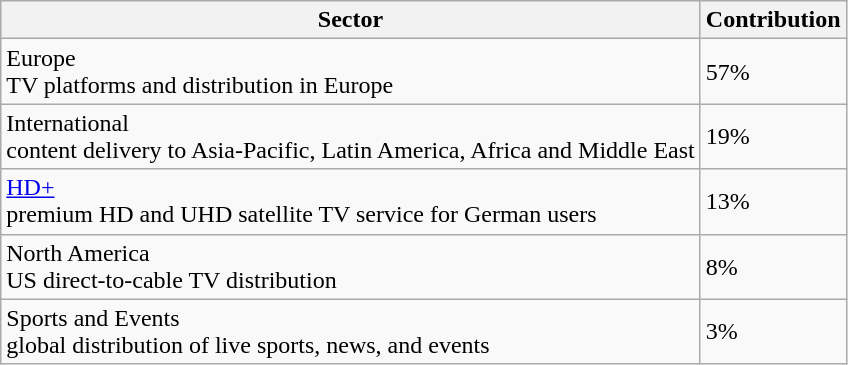<table class="wikitable">
<tr>
<th>Sector</th>
<th>Contribution</th>
</tr>
<tr>
<td>Europe<br>TV platforms and distribution in Europe</td>
<td>57%</td>
</tr>
<tr>
<td>International<br>content delivery to Asia-Pacific, Latin America, Africa and Middle East</td>
<td>19%</td>
</tr>
<tr>
<td><a href='#'>HD+</a><br>premium HD and UHD satellite TV service for German users</td>
<td>13%</td>
</tr>
<tr>
<td>North America<br>US direct-to-cable TV distribution</td>
<td>8%</td>
</tr>
<tr>
<td>Sports and Events<br>global distribution of live sports, news, and events</td>
<td>3%</td>
</tr>
</table>
